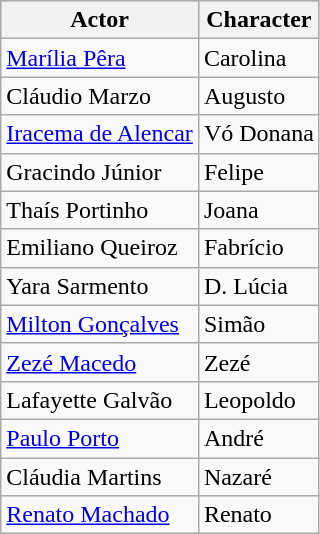<table class="wikitable sortable">
<tr style="background:#ccc;">
<th>Actor</th>
<th>Character</th>
</tr>
<tr>
<td><a href='#'>Marília Pêra</a></td>
<td>Carolina</td>
</tr>
<tr>
<td>Cláudio Marzo</td>
<td>Augusto</td>
</tr>
<tr>
<td><a href='#'>Iracema de Alencar</a></td>
<td>Vó Donana</td>
</tr>
<tr>
<td>Gracindo Júnior</td>
<td>Felipe</td>
</tr>
<tr>
<td>Thaís Portinho</td>
<td>Joana</td>
</tr>
<tr>
<td>Emiliano Queiroz</td>
<td>Fabrício</td>
</tr>
<tr>
<td>Yara Sarmento</td>
<td>D. Lúcia</td>
</tr>
<tr>
<td><a href='#'>Milton Gonçalves</a></td>
<td>Simão</td>
</tr>
<tr>
<td><a href='#'>Zezé Macedo</a></td>
<td>Zezé</td>
</tr>
<tr>
<td>Lafayette Galvão</td>
<td>Leopoldo</td>
</tr>
<tr>
<td><a href='#'>Paulo Porto</a></td>
<td>André</td>
</tr>
<tr>
<td>Cláudia Martins</td>
<td>Nazaré</td>
</tr>
<tr>
<td><a href='#'>Renato Machado</a></td>
<td>Renato</td>
</tr>
</table>
